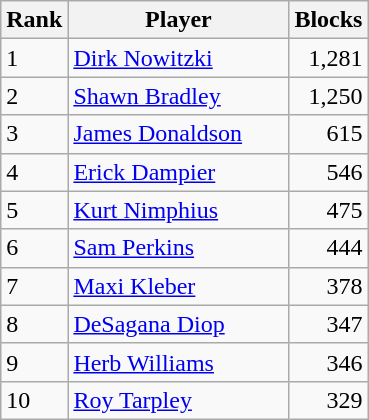<table class="wikitable">
<tr>
<th scope="col">Rank</th>
<th scope="col" width="140px">Player</th>
<th scope="col">Blocks</th>
</tr>
<tr>
<td>1</td>
<td><a href='#'>Dirk Nowitzki</a></td>
<td align="right">1,281</td>
</tr>
<tr>
<td>2</td>
<td><a href='#'>Shawn Bradley</a></td>
<td align="right">1,250</td>
</tr>
<tr>
<td>3</td>
<td><a href='#'>James Donaldson</a></td>
<td align="right">615</td>
</tr>
<tr>
<td>4</td>
<td><a href='#'>Erick Dampier</a></td>
<td align="right">546</td>
</tr>
<tr>
<td>5</td>
<td><a href='#'>Kurt Nimphius</a></td>
<td align="right">475</td>
</tr>
<tr>
<td>6</td>
<td><a href='#'>Sam Perkins</a></td>
<td align="right">444</td>
</tr>
<tr>
<td>7</td>
<td><a href='#'>Maxi Kleber</a></td>
<td align="right">378</td>
</tr>
<tr>
<td>8</td>
<td><a href='#'>DeSagana Diop</a></td>
<td align="right">347</td>
</tr>
<tr>
<td>9</td>
<td><a href='#'>Herb Williams</a></td>
<td align="right">346</td>
</tr>
<tr>
<td>10</td>
<td><a href='#'>Roy Tarpley</a></td>
<td align="right">329</td>
</tr>
</table>
